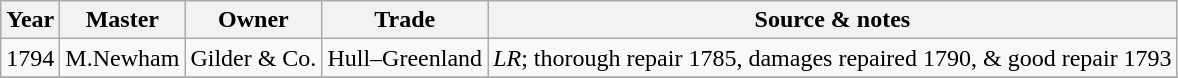<table class=" wikitable">
<tr>
<th>Year</th>
<th>Master</th>
<th>Owner</th>
<th>Trade</th>
<th>Source & notes</th>
</tr>
<tr>
<td>1794</td>
<td>M.Newham</td>
<td>Gilder & Co.</td>
<td>Hull–Greenland</td>
<td><em>LR</em>; thorough repair 1785, damages repaired 1790, & good repair 1793</td>
</tr>
<tr>
</tr>
</table>
